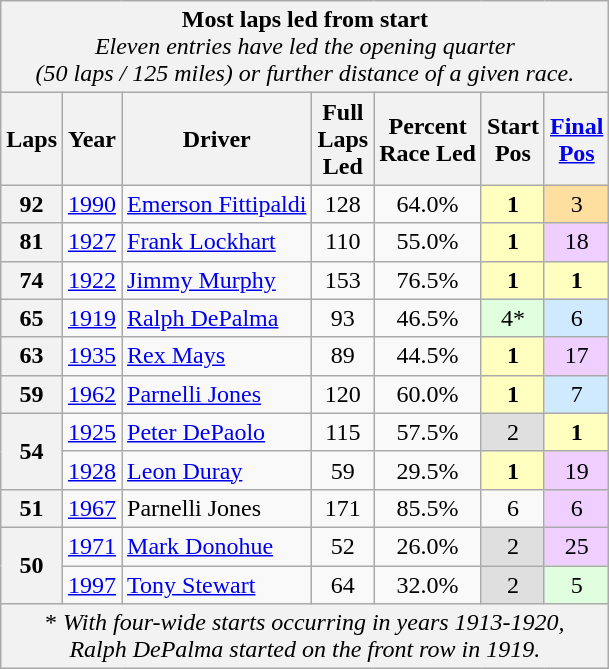<table class="wikitable">
<tr>
<td style="background:#F2F2F2; text-align: center;" colspan="7"><strong>Most laps led from start</strong><br><em>Eleven entries have led the opening quarter<br>(50 laps / 125 miles) or further distance of a given race.</em></td>
</tr>
<tr>
<td style="background:#F2F2F2; text-align: center;"><strong>Laps</strong></td>
<td style="background:#F2F2F2; text-align: center;"><strong>Year</strong></td>
<td style="background:#F2F2F2; text-align: center;"><strong>Driver</strong></td>
<td style="background:#F2F2F2; text-align: center;"><strong>Full<br>Laps<br>Led</strong></td>
<td style="background:#F2F2F2; text-align: center;"><strong>Percent<br>Race Led</strong></td>
<td style="background:#F2F2F2; text-align: center;"><strong>Start<br>Pos</strong></td>
<td style="background:#F2F2F2; text-align: center;"><strong><a href='#'>Final<br>Pos</a></strong></td>
</tr>
<tr>
<td style="background:#F2F2F2; text-align: center;"><strong>92</strong></td>
<td style="text-align: center;"><a href='#'>1990</a></td>
<td> <a href='#'>Emerson Fittipaldi</a></td>
<td style="text-align: center;">128</td>
<td style="text-align: center;">64.0%</td>
<td style="background:#FFFFBF; text-align: center;"><strong>1</strong></td>
<td style="background:#FFDF9F; text-align: center;">3</td>
</tr>
<tr>
<td style="background:#F2F2F2; text-align: center;"><strong>81</strong></td>
<td style="text-align: center;"><a href='#'>1927</a></td>
<td> <a href='#'>Frank Lockhart</a></td>
<td style="text-align: center;">110</td>
<td style="text-align: center;">55.0%</td>
<td style="background:#FFFFBF; text-align: center;"><strong>1</strong></td>
<td style="background:#EFCFFF; text-align: center;">18</td>
</tr>
<tr>
<td style="background:#F2F2F2; text-align: center;"><strong>74</strong></td>
<td style="text-align: center;"><a href='#'>1922</a></td>
<td> <a href='#'>Jimmy Murphy</a></td>
<td style="text-align: center;">153</td>
<td style="text-align: center;">76.5%</td>
<td style="background:#FFFFBF; text-align: center;"><strong>1</strong></td>
<td style="background:#FFFFBF; text-align: center;"><strong>1</strong></td>
</tr>
<tr>
<td style="background:#F2F2F2; text-align: center;"><strong>65</strong></td>
<td style="text-align: center;"><a href='#'>1919</a></td>
<td> <a href='#'>Ralph DePalma</a></td>
<td style="text-align: center;">93</td>
<td style="text-align: center;">46.5%</td>
<td style="background:#DFFFDF; text-align: center;">4*</td>
<td style="background:#CFEAFF; text-align: center;">6</td>
</tr>
<tr>
<td style="background:#F2F2F2; text-align: center;"><strong>63</strong></td>
<td style="text-align: center;"><a href='#'>1935</a></td>
<td> <a href='#'>Rex Mays</a></td>
<td style="text-align: center;">89</td>
<td style="text-align: center;">44.5%</td>
<td style="background:#FFFFBF; text-align: center;"><strong>1</strong></td>
<td style="background:#EFCFFF; text-align: center;">17</td>
</tr>
<tr>
<td style="background:#F2F2F2; text-align: center;"><strong>59</strong></td>
<td style="text-align: center;"><a href='#'>1962</a></td>
<td> <a href='#'>Parnelli Jones</a></td>
<td style="text-align: center;">120</td>
<td style="text-align: center;">60.0%</td>
<td style="background:#FFFFBF; text-align: center;"><strong>1</strong></td>
<td style="background:#CFEAFF; text-align: center;">7</td>
</tr>
<tr>
<td style="background:#F2F2F2; text-align: center;" rowspan="2"><strong>54</strong></td>
<td style="text-align: center;"><a href='#'>1925</a></td>
<td> <a href='#'>Peter DePaolo</a></td>
<td style="text-align: center;">115</td>
<td style="text-align: center;">57.5%</td>
<td style="background:#DFDFDF; text-align: center;">2</td>
<td style="background:#FFFFBF; text-align: center;"><strong>1</strong></td>
</tr>
<tr>
<td style="text-align: center;"><a href='#'>1928</a></td>
<td> <a href='#'>Leon Duray</a></td>
<td style="text-align: center;">59</td>
<td style="text-align: center;">29.5%</td>
<td style="background:#FFFFBF; text-align: center;"><strong>1</strong></td>
<td style="background:#EFCFFF; text-align: center;">19</td>
</tr>
<tr>
<td style="background:#F2F2F2; text-align: center;"><strong>51</strong></td>
<td style="text-align: center;"><a href='#'>1967</a></td>
<td> Parnelli Jones</td>
<td style="text-align: center;">171</td>
<td style="text-align: center;">85.5%</td>
<td style="text-align: center;">6</td>
<td style="background:#EFCFFF; text-align: center;">6</td>
</tr>
<tr>
<td style="background:#F2F2F2; text-align: center;" rowspan="2"><strong>50</strong></td>
<td style="text-align: center;"><a href='#'>1971</a></td>
<td> <a href='#'>Mark Donohue</a></td>
<td style="text-align: center;">52</td>
<td style="text-align: center;">26.0%</td>
<td style="background:#DFDFDF; text-align: center;">2</td>
<td style="background:#EFCFFF; text-align: center;">25</td>
</tr>
<tr>
<td style="text-align: center;"><a href='#'>1997</a></td>
<td> <a href='#'>Tony Stewart</a></td>
<td style="text-align: center;">64</td>
<td style="text-align: center;">32.0%</td>
<td style="background:#DFDFDF; text-align: center;">2</td>
<td style="background:#DFFFDF; text-align: center;">5</td>
</tr>
<tr>
<td style="background:#F2F2F2; text-align: center;" colspan="7">* <em>With four-wide starts occurring in years 1913-1920,<br> Ralph DePalma started on the front row in 1919.</em></td>
</tr>
</table>
